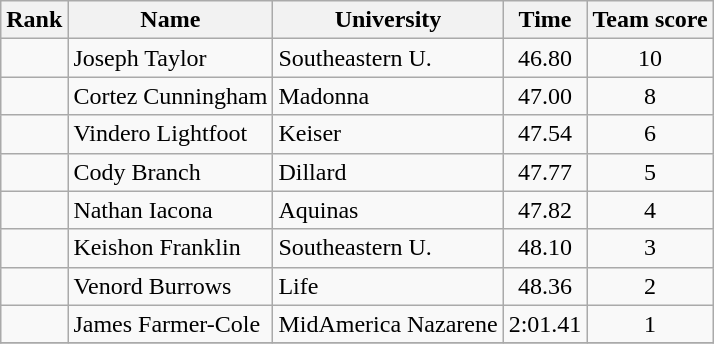<table class="wikitable sortable" style="text-align:center">
<tr>
<th>Rank</th>
<th>Name</th>
<th>University</th>
<th>Time</th>
<th>Team score</th>
</tr>
<tr>
<td></td>
<td align=left>Joseph Taylor</td>
<td align="left">Southeastern U.</td>
<td>46.80</td>
<td>10</td>
</tr>
<tr>
<td></td>
<td align=left>Cortez Cunningham</td>
<td align="left">Madonna</td>
<td>47.00</td>
<td>8</td>
</tr>
<tr>
<td></td>
<td align=left>Vindero Lightfoot</td>
<td align="left">Keiser</td>
<td>47.54</td>
<td>6</td>
</tr>
<tr>
<td></td>
<td align=left>Cody Branch</td>
<td align="left">Dillard</td>
<td>47.77</td>
<td>5</td>
</tr>
<tr>
<td></td>
<td align=left>Nathan Iacona</td>
<td align="left">Aquinas</td>
<td>47.82</td>
<td>4</td>
</tr>
<tr>
<td></td>
<td align=left>Keishon Franklin</td>
<td align="left">Southeastern U.</td>
<td>48.10</td>
<td>3</td>
</tr>
<tr>
<td></td>
<td align=left>Venord Burrows</td>
<td align="left">Life</td>
<td>48.36</td>
<td>2</td>
</tr>
<tr>
<td></td>
<td align="left">James Farmer-Cole</td>
<td align="left">MidAmerica Nazarene</td>
<td>2:01.41</td>
<td>1</td>
</tr>
<tr>
</tr>
</table>
